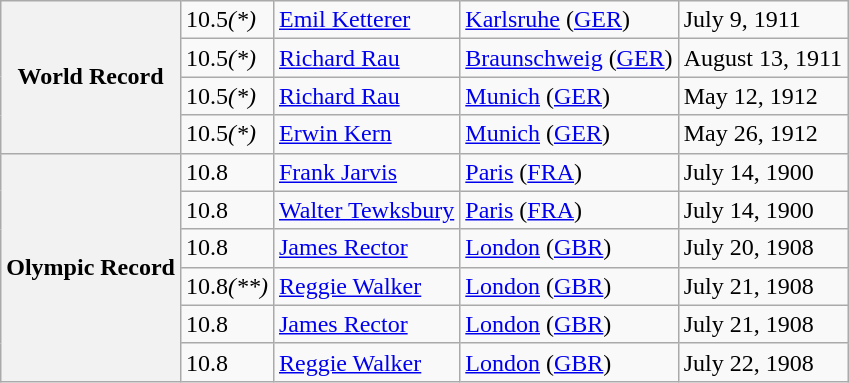<table class="wikitable">
<tr>
<th rowspan=4>World Record</th>
<td>10.5<em>(*)</em></td>
<td> <a href='#'>Emil Ketterer</a></td>
<td><a href='#'>Karlsruhe</a> (<a href='#'>GER</a>)</td>
<td>July 9, 1911</td>
</tr>
<tr>
<td>10.5<em>(*)</em></td>
<td> <a href='#'>Richard Rau</a></td>
<td><a href='#'>Braunschweig</a> (<a href='#'>GER</a>)</td>
<td>August 13, 1911</td>
</tr>
<tr>
<td>10.5<em>(*)</em></td>
<td> <a href='#'>Richard Rau</a></td>
<td><a href='#'>Munich</a> (<a href='#'>GER</a>)</td>
<td>May 12, 1912</td>
</tr>
<tr>
<td>10.5<em>(*)</em></td>
<td> <a href='#'>Erwin Kern</a></td>
<td><a href='#'>Munich</a> (<a href='#'>GER</a>)</td>
<td>May 26, 1912</td>
</tr>
<tr>
<th rowspan=6>Olympic Record</th>
<td>10.8</td>
<td> <a href='#'>Frank Jarvis</a></td>
<td><a href='#'>Paris</a> (<a href='#'>FRA</a>)</td>
<td>July 14, 1900</td>
</tr>
<tr>
<td>10.8</td>
<td> <a href='#'>Walter Tewksbury</a></td>
<td><a href='#'>Paris</a> (<a href='#'>FRA</a>)</td>
<td>July 14, 1900</td>
</tr>
<tr>
<td>10.8</td>
<td> <a href='#'>James Rector</a></td>
<td><a href='#'>London</a> (<a href='#'>GBR</a>)</td>
<td>July 20, 1908</td>
</tr>
<tr>
<td>10.8<em>(**)</em></td>
<td> <a href='#'>Reggie Walker</a></td>
<td><a href='#'>London</a> (<a href='#'>GBR</a>)</td>
<td>July 21, 1908</td>
</tr>
<tr>
<td>10.8</td>
<td> <a href='#'>James Rector</a></td>
<td><a href='#'>London</a> (<a href='#'>GBR</a>)</td>
<td>July 21, 1908</td>
</tr>
<tr>
<td>10.8</td>
<td> <a href='#'>Reggie Walker</a></td>
<td><a href='#'>London</a> (<a href='#'>GBR</a>)</td>
<td>July 22, 1908</td>
</tr>
</table>
